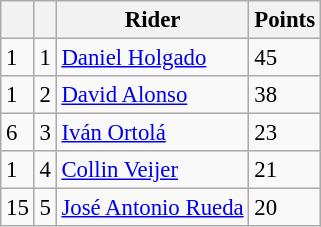<table class="wikitable" style="font-size: 95%;">
<tr>
<th></th>
<th></th>
<th>Rider</th>
<th>Points</th>
</tr>
<tr>
<td> 1</td>
<td align=center>1</td>
<td> <a href='#'>Daniel Holgado</a></td>
<td align=left>45</td>
</tr>
<tr>
<td> 1</td>
<td align=center>2</td>
<td> <a href='#'>David Alonso</a></td>
<td align=left>38</td>
</tr>
<tr>
<td> 6</td>
<td align=center>3</td>
<td> <a href='#'>Iván Ortolá</a></td>
<td align=left>23</td>
</tr>
<tr>
<td> 1</td>
<td align=center>4</td>
<td> <a href='#'>Collin Veijer</a></td>
<td align=left>21</td>
</tr>
<tr>
<td> 15</td>
<td align=center>5</td>
<td> <a href='#'>José Antonio Rueda</a></td>
<td align=left>20</td>
</tr>
</table>
